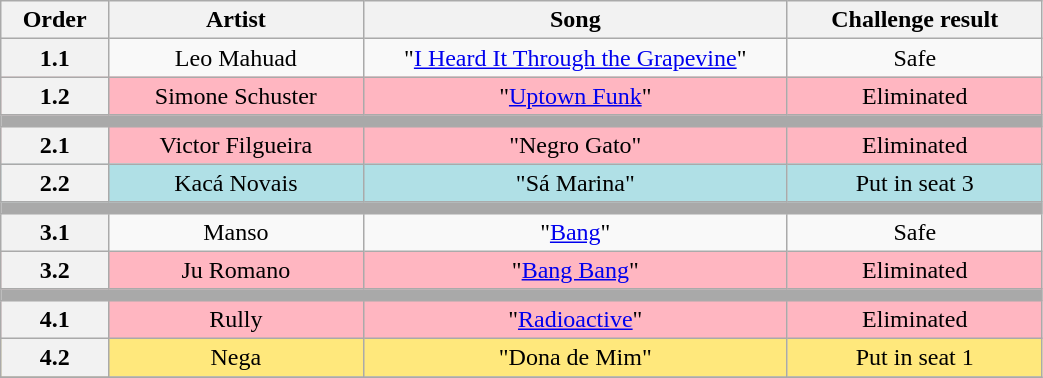<table class="wikitable" style="text-align:center; width:55%;">
<tr>
<th scope="col" width="05%">Order</th>
<th scope="col" width="15%">Artist</th>
<th scope="col" width="25%">Song</th>
<th scope="col" width="15%">Challenge result</th>
</tr>
<tr>
<th>1.1</th>
<td>Leo Mahuad</td>
<td>"<a href='#'>I Heard It Through the Grapevine</a>"</td>
<td>Safe</td>
</tr>
<tr bgcolor=FFB6C1>
<th>1.2</th>
<td>Simone Schuster</td>
<td>"<a href='#'>Uptown Funk</a>"</td>
<td>Eliminated</td>
</tr>
<tr>
<td bgcolor=A9A9A9 colspan=4></td>
</tr>
<tr bgcolor=FFB6C1>
<th>2.1</th>
<td>Victor Filgueira</td>
<td>"Negro Gato"</td>
<td>Eliminated</td>
</tr>
<tr bgcolor=B0E0E6>
<th>2.2</th>
<td>Kacá Novais</td>
<td>"Sá Marina"</td>
<td>Put in seat 3</td>
</tr>
<tr>
<td bgcolor=A9A9A9 colspan=4></td>
</tr>
<tr>
<th>3.1</th>
<td>Manso</td>
<td>"<a href='#'>Bang</a>"</td>
<td>Safe</td>
</tr>
<tr bgcolor=FFB6C1>
<th>3.2</th>
<td>Ju Romano</td>
<td>"<a href='#'>Bang Bang</a>"</td>
<td>Eliminated</td>
</tr>
<tr>
<td bgcolor=A9A9A9 colspan=4></td>
</tr>
<tr bgcolor=FFB6C1>
<th>4.1</th>
<td>Rully</td>
<td>"<a href='#'>Radioactive</a>"</td>
<td>Eliminated</td>
</tr>
<tr bgcolor=FFE87C>
<th>4.2</th>
<td>Nega</td>
<td>"Dona de Mim"</td>
<td>Put in seat 1</td>
</tr>
<tr>
</tr>
</table>
